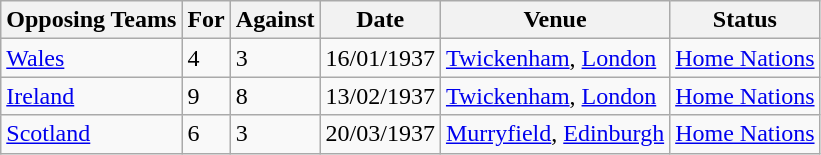<table class="wikitable">
<tr>
<th>Opposing Teams</th>
<th>For</th>
<th>Against</th>
<th>Date</th>
<th>Venue</th>
<th>Status</th>
</tr>
<tr>
<td><a href='#'>Wales</a></td>
<td>4</td>
<td>3</td>
<td>16/01/1937</td>
<td><a href='#'>Twickenham</a>, <a href='#'>London</a></td>
<td><a href='#'>Home Nations</a></td>
</tr>
<tr>
<td><a href='#'>Ireland</a></td>
<td>9</td>
<td>8</td>
<td>13/02/1937</td>
<td><a href='#'>Twickenham</a>, <a href='#'>London</a></td>
<td><a href='#'>Home Nations</a></td>
</tr>
<tr>
<td><a href='#'>Scotland</a></td>
<td>6</td>
<td>3</td>
<td>20/03/1937</td>
<td><a href='#'>Murryfield</a>, <a href='#'>Edinburgh</a></td>
<td><a href='#'>Home Nations</a></td>
</tr>
</table>
